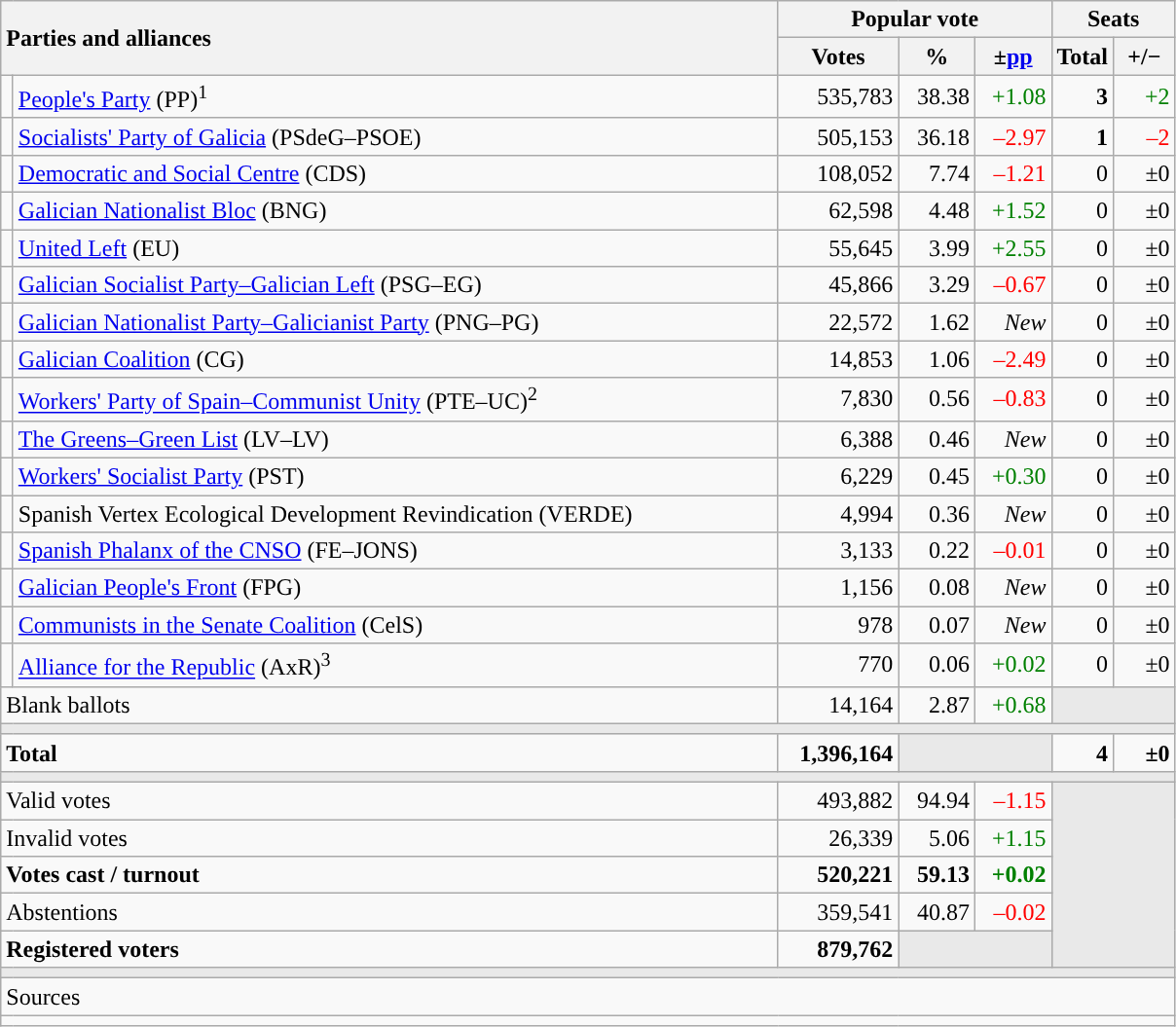<table class="wikitable" style="text-align:right;">
<tr>
<th style="text-align:left;" rowspan="2" colspan="2" width="525">Parties and alliances</th>
<th colspan="3">Popular vote</th>
<th colspan="2">Seats</th>
</tr>
<tr>
<th width="75">Votes</th>
<th width="45">%</th>
<th width="45">±<a href='#'>pp</a></th>
<th width="35">Total</th>
<th width="35">+/−</th>
</tr>
<tr>
<td width="1" style="color:inherit;background:"></td>
<td align="left"><a href='#'>People's Party</a> (PP)<sup>1</sup></td>
<td>535,783</td>
<td>38.38</td>
<td style="color:green;">+1.08</td>
<td><strong>3</strong></td>
<td style="color:green;">+2</td>
</tr>
<tr>
<td style="color:inherit;background:"></td>
<td align="left"><a href='#'>Socialists' Party of Galicia</a> (PSdeG–PSOE)</td>
<td>505,153</td>
<td>36.18</td>
<td style="color:red;">–2.97</td>
<td><strong>1</strong></td>
<td style="color:red;">–2</td>
</tr>
<tr>
<td style="color:inherit;background:"></td>
<td align="left"><a href='#'>Democratic and Social Centre</a> (CDS)</td>
<td>108,052</td>
<td>7.74</td>
<td style="color:red;">–1.21</td>
<td>0</td>
<td>±0</td>
</tr>
<tr>
<td style="color:inherit;background:"></td>
<td align="left"><a href='#'>Galician Nationalist Bloc</a> (BNG)</td>
<td>62,598</td>
<td>4.48</td>
<td style="color:green;">+1.52</td>
<td>0</td>
<td>±0</td>
</tr>
<tr>
<td style="color:inherit;background:"></td>
<td align="left"><a href='#'>United Left</a> (EU)</td>
<td>55,645</td>
<td>3.99</td>
<td style="color:green;">+2.55</td>
<td>0</td>
<td>±0</td>
</tr>
<tr>
<td style="color:inherit;background:"></td>
<td align="left"><a href='#'>Galician Socialist Party–Galician Left</a> (PSG–EG)</td>
<td>45,866</td>
<td>3.29</td>
<td style="color:red;">–0.67</td>
<td>0</td>
<td>±0</td>
</tr>
<tr>
<td style="color:inherit;background:"></td>
<td align="left"><a href='#'>Galician Nationalist Party–Galicianist Party</a> (PNG–PG)</td>
<td>22,572</td>
<td>1.62</td>
<td><em>New</em></td>
<td>0</td>
<td>±0</td>
</tr>
<tr>
<td style="color:inherit;background:"></td>
<td align="left"><a href='#'>Galician Coalition</a> (CG)</td>
<td>14,853</td>
<td>1.06</td>
<td style="color:red;">–2.49</td>
<td>0</td>
<td>±0</td>
</tr>
<tr>
<td style="color:inherit;background:"></td>
<td align="left"><a href='#'>Workers' Party of Spain–Communist Unity</a> (PTE–UC)<sup>2</sup></td>
<td>7,830</td>
<td>0.56</td>
<td style="color:red;">–0.83</td>
<td>0</td>
<td>±0</td>
</tr>
<tr>
<td style="color:inherit;background:"></td>
<td align="left"><a href='#'>The Greens–Green List</a> (LV–LV)</td>
<td>6,388</td>
<td>0.46</td>
<td><em>New</em></td>
<td>0</td>
<td>±0</td>
</tr>
<tr>
<td style="color:inherit;background:"></td>
<td align="left"><a href='#'>Workers' Socialist Party</a> (PST)</td>
<td>6,229</td>
<td>0.45</td>
<td style="color:green;">+0.30</td>
<td>0</td>
<td>±0</td>
</tr>
<tr>
<td style="color:inherit;background:"></td>
<td align="left">Spanish Vertex Ecological Development Revindication (VERDE)</td>
<td>4,994</td>
<td>0.36</td>
<td><em>New</em></td>
<td>0</td>
<td>±0</td>
</tr>
<tr>
<td style="color:inherit;background:"></td>
<td align="left"><a href='#'>Spanish Phalanx of the CNSO</a> (FE–JONS)</td>
<td>3,133</td>
<td>0.22</td>
<td style="color:red;">–0.01</td>
<td>0</td>
<td>±0</td>
</tr>
<tr>
<td style="color:inherit;background:"></td>
<td align="left"><a href='#'>Galician People's Front</a> (FPG)</td>
<td>1,156</td>
<td>0.08</td>
<td><em>New</em></td>
<td>0</td>
<td>±0</td>
</tr>
<tr>
<td style="color:inherit;background:"></td>
<td align="left"><a href='#'>Communists in the Senate Coalition</a> (CelS)</td>
<td>978</td>
<td>0.07</td>
<td><em>New</em></td>
<td>0</td>
<td>±0</td>
</tr>
<tr>
<td style="color:inherit;background:"></td>
<td align="left"><a href='#'>Alliance for the Republic</a> (AxR)<sup>3</sup></td>
<td>770</td>
<td>0.06</td>
<td style="color:green;">+0.02</td>
<td>0</td>
<td>±0</td>
</tr>
<tr>
<td align="left" colspan="2">Blank ballots</td>
<td>14,164</td>
<td>2.87</td>
<td style="color:green;">+0.68</td>
<td bgcolor="#E9E9E9" colspan="2"></td>
</tr>
<tr>
<td colspan="7" bgcolor="#E9E9E9"></td>
</tr>
<tr style="font-weight:bold;">
<td align="left" colspan="2">Total</td>
<td>1,396,164</td>
<td bgcolor="#E9E9E9" colspan="2"></td>
<td>4</td>
<td>±0</td>
</tr>
<tr>
<td colspan="7" bgcolor="#E9E9E9"></td>
</tr>
<tr>
<td align="left" colspan="2">Valid votes</td>
<td>493,882</td>
<td>94.94</td>
<td style="color:red;">–1.15</td>
<td bgcolor="#E9E9E9" colspan="2" rowspan="5"></td>
</tr>
<tr>
<td align="left" colspan="2">Invalid votes</td>
<td>26,339</td>
<td>5.06</td>
<td style="color:green;">+1.15</td>
</tr>
<tr style="font-weight:bold;">
<td align="left" colspan="2">Votes cast / turnout</td>
<td>520,221</td>
<td>59.13</td>
<td style="color:green;">+0.02</td>
</tr>
<tr>
<td align="left" colspan="2">Abstentions</td>
<td>359,541</td>
<td>40.87</td>
<td style="color:red;">–0.02</td>
</tr>
<tr style="font-weight:bold;">
<td align="left" colspan="2">Registered voters</td>
<td>879,762</td>
<td bgcolor="#E9E9E9" colspan="2"></td>
</tr>
<tr>
<td colspan="7" bgcolor="#E9E9E9"></td>
</tr>
<tr>
<td align="left" colspan="7">Sources</td>
</tr>
<tr>
<td colspan="7" style="text-align:left; max-width:790px;"></td>
</tr>
</table>
